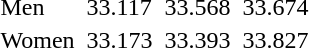<table>
<tr>
<td>Men</td>
<td></td>
<td>33.117</td>
<td></td>
<td>33.568</td>
<td></td>
<td>33.674</td>
</tr>
<tr>
<td>Women</td>
<td></td>
<td>33.173</td>
<td></td>
<td>33.393</td>
<td></td>
<td>33.827</td>
</tr>
</table>
